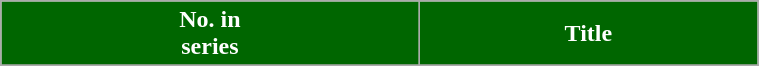<table class="wikitable plainrowheaders" style="width:40%;">
<tr>
<th scope="col" style="background:#006600; color:#fff;">No. in<br>series</th>
<th scope="col" style="background:#006600; color:#fff;">Title</th>
</tr>
<tr>
</tr>
</table>
